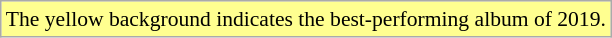<table class="wikitable" style="font-size:90%;">
<tr>
<td style="background-color:#FFFF90">The yellow background indicates the best-performing album of 2019.</td>
</tr>
</table>
